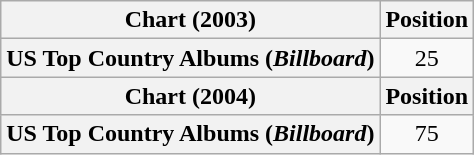<table class="wikitable plainrowheaders" style="text-align:center">
<tr>
<th scope="col">Chart (2003)</th>
<th scope="col">Position</th>
</tr>
<tr>
<th scope="row">US Top Country Albums (<em>Billboard</em>)</th>
<td>25</td>
</tr>
<tr>
<th scope="col">Chart (2004)</th>
<th scope="col">Position</th>
</tr>
<tr>
<th scope="row">US Top Country Albums (<em>Billboard</em>)</th>
<td>75</td>
</tr>
</table>
